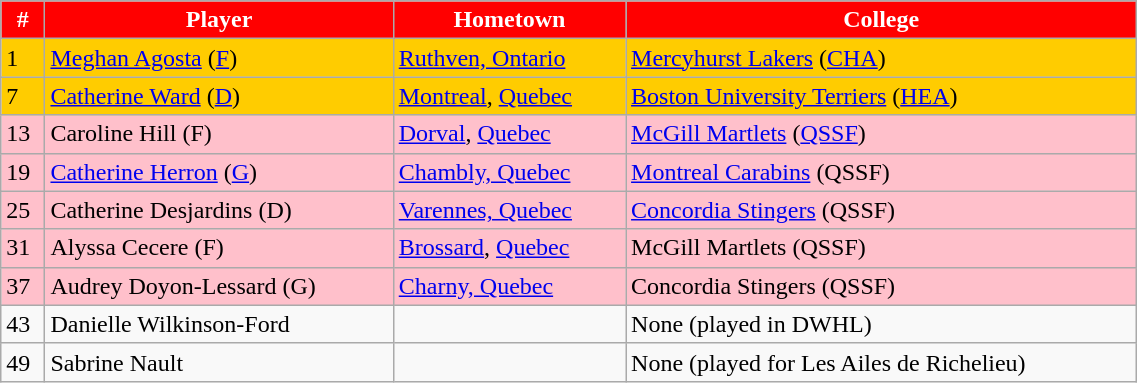<table class="wikitable" width="60%">
<tr align="center"  style="background:red;color:#FFFFFF;">
<td><strong>#</strong></td>
<td><strong>Player</strong></td>
<td><strong>Hometown</strong></td>
<td><strong>College</strong></td>
</tr>
<tr bgcolor="#FFCC00">
<td>1</td>
<td><a href='#'>Meghan Agosta</a> (<a href='#'>F</a>)</td>
<td> <a href='#'>Ruthven, Ontario</a></td>
<td><a href='#'>Mercyhurst Lakers</a> (<a href='#'>CHA</a>)</td>
</tr>
<tr bgcolor="#FFCC00">
<td>7</td>
<td><a href='#'>Catherine Ward</a> (<a href='#'>D</a>)</td>
<td> <a href='#'>Montreal</a>, <a href='#'>Quebec</a></td>
<td><a href='#'>Boston University Terriers</a> (<a href='#'>HEA</a>)</td>
</tr>
<tr bgcolor="pink">
<td>13</td>
<td>Caroline Hill (F)</td>
<td> <a href='#'>Dorval</a>, <a href='#'>Quebec</a></td>
<td><a href='#'>McGill Martlets</a> (<a href='#'>QSSF</a>)</td>
</tr>
<tr bgcolor="pink">
<td>19</td>
<td><a href='#'>Catherine Herron</a> (<a href='#'>G</a>)</td>
<td> <a href='#'>Chambly, Quebec</a></td>
<td><a href='#'>Montreal Carabins</a> (QSSF)</td>
</tr>
<tr bgcolor="pink">
<td>25</td>
<td>Catherine Desjardins (D)</td>
<td> <a href='#'>Varennes, Quebec</a></td>
<td><a href='#'>Concordia Stingers</a> (QSSF)</td>
</tr>
<tr bgcolor="pink">
<td>31</td>
<td>Alyssa Cecere (F)</td>
<td> <a href='#'>Brossard</a>, <a href='#'>Quebec</a></td>
<td>McGill Martlets (QSSF)</td>
</tr>
<tr bgcolor="pink">
<td>37</td>
<td>Audrey Doyon-Lessard (G)</td>
<td> <a href='#'>Charny, Quebec</a></td>
<td>Concordia Stingers (QSSF)</td>
</tr>
<tr>
<td>43</td>
<td>Danielle Wilkinson-Ford</td>
<td></td>
<td>None (played in DWHL)</td>
</tr>
<tr>
<td>49</td>
<td>Sabrine Nault</td>
<td></td>
<td>None (played for Les Ailes de Richelieu)</td>
</tr>
</table>
